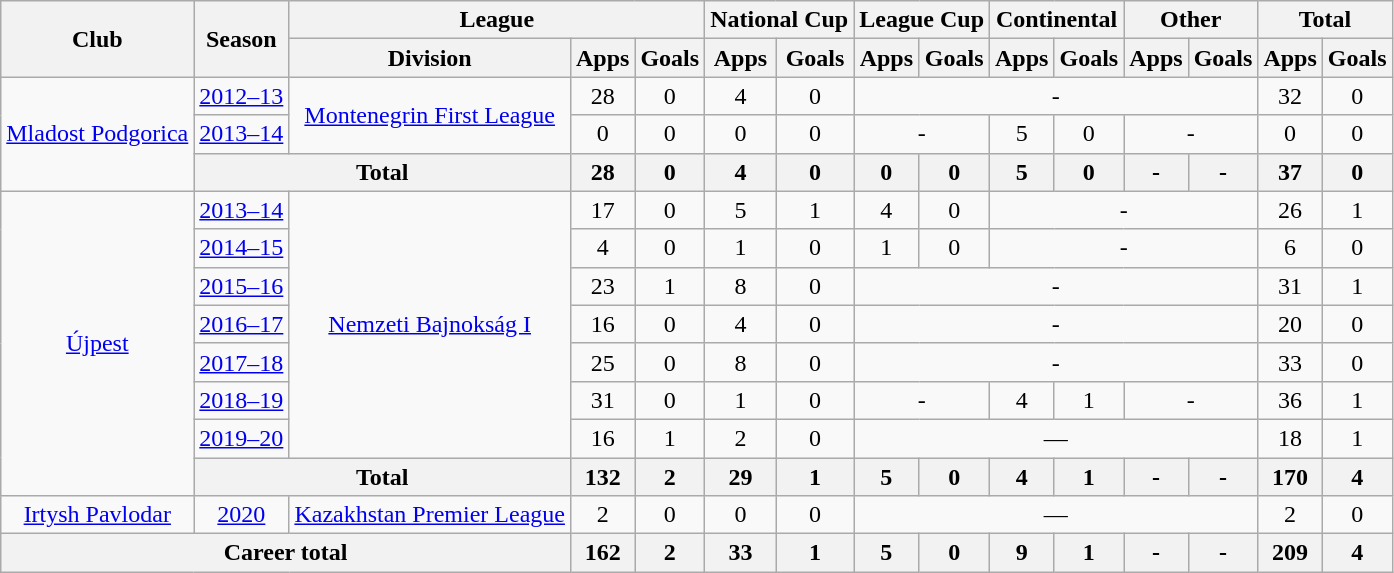<table class="wikitable" style="text-align: center">
<tr>
<th rowspan="2">Club</th>
<th rowspan="2">Season</th>
<th colspan="3">League</th>
<th colspan="2">National Cup</th>
<th colspan="2">League Cup</th>
<th colspan="2">Continental</th>
<th colspan="2">Other</th>
<th colspan="2">Total</th>
</tr>
<tr>
<th>Division</th>
<th>Apps</th>
<th>Goals</th>
<th>Apps</th>
<th>Goals</th>
<th>Apps</th>
<th>Goals</th>
<th>Apps</th>
<th>Goals</th>
<th>Apps</th>
<th>Goals</th>
<th>Apps</th>
<th>Goals</th>
</tr>
<tr>
<td rowspan="3"><a href='#'>Mladost Podgorica</a></td>
<td><a href='#'>2012–13</a></td>
<td rowspan="2"><a href='#'>Montenegrin First League</a></td>
<td>28</td>
<td>0</td>
<td>4</td>
<td>0</td>
<td colspan="6">-</td>
<td>32</td>
<td>0</td>
</tr>
<tr>
<td><a href='#'>2013–14</a></td>
<td>0</td>
<td>0</td>
<td>0</td>
<td>0</td>
<td colspan="2">-</td>
<td>5</td>
<td>0</td>
<td colspan="2">-</td>
<td>0</td>
<td>0</td>
</tr>
<tr>
<th colspan="2">Total</th>
<th>28</th>
<th>0</th>
<th>4</th>
<th>0</th>
<th>0</th>
<th>0</th>
<th>5</th>
<th>0</th>
<th>-</th>
<th>-</th>
<th>37</th>
<th>0</th>
</tr>
<tr>
<td rowspan="8"><a href='#'>Újpest</a></td>
<td><a href='#'>2013–14</a></td>
<td rowspan="7"><a href='#'>Nemzeti Bajnokság I</a></td>
<td>17</td>
<td>0</td>
<td>5</td>
<td>1</td>
<td>4</td>
<td>0</td>
<td colspan="4">-</td>
<td>26</td>
<td>1</td>
</tr>
<tr>
<td><a href='#'>2014–15</a></td>
<td>4</td>
<td>0</td>
<td>1</td>
<td>0</td>
<td>1</td>
<td>0</td>
<td colspan="4">-</td>
<td>6</td>
<td>0</td>
</tr>
<tr>
<td><a href='#'>2015–16</a></td>
<td>23</td>
<td>1</td>
<td>8</td>
<td>0</td>
<td colspan="6">-</td>
<td>31</td>
<td>1</td>
</tr>
<tr>
<td><a href='#'>2016–17</a></td>
<td>16</td>
<td>0</td>
<td>4</td>
<td>0</td>
<td colspan="6">-</td>
<td>20</td>
<td>0</td>
</tr>
<tr>
<td><a href='#'>2017–18</a></td>
<td>25</td>
<td>0</td>
<td>8</td>
<td>0</td>
<td colspan="6">-</td>
<td>33</td>
<td>0</td>
</tr>
<tr>
<td><a href='#'>2018–19</a></td>
<td>31</td>
<td>0</td>
<td>1</td>
<td>0</td>
<td colspan="2">-</td>
<td>4</td>
<td>1</td>
<td colspan="2">-</td>
<td>36</td>
<td>1</td>
</tr>
<tr>
<td><a href='#'>2019–20</a></td>
<td>16</td>
<td>1</td>
<td>2</td>
<td>0</td>
<td colspan="6">—</td>
<td>18</td>
<td>1</td>
</tr>
<tr>
<th colspan="2">Total</th>
<th>132</th>
<th>2</th>
<th>29</th>
<th>1</th>
<th>5</th>
<th>0</th>
<th>4</th>
<th>1</th>
<th>-</th>
<th>-</th>
<th>170</th>
<th>4</th>
</tr>
<tr>
<td><a href='#'>Irtysh Pavlodar</a></td>
<td><a href='#'>2020</a></td>
<td><a href='#'>Kazakhstan Premier League</a></td>
<td>2</td>
<td>0</td>
<td>0</td>
<td>0</td>
<td colspan="6">—</td>
<td>2</td>
<td>0</td>
</tr>
<tr>
<th colspan="3">Career total</th>
<th>162</th>
<th>2</th>
<th>33</th>
<th>1</th>
<th>5</th>
<th>0</th>
<th>9</th>
<th>1</th>
<th>-</th>
<th>-</th>
<th>209</th>
<th>4</th>
</tr>
</table>
